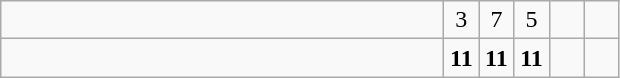<table class="wikitable">
<tr>
<td style="width:18em"></td>
<td align=center style="width:1em">3</td>
<td align=center style="width:1em">7</td>
<td align=center style="width:1em">5</td>
<td align=center style="width:1em"></td>
<td align=center style="width:1em"></td>
</tr>
<tr>
<td style="width:18em"></td>
<td align=center style="width:1em"><strong>11</strong></td>
<td align=center style="width:1em"><strong>11</strong></td>
<td align=center style="width:1em"><strong>11</strong></td>
<td align=center style="width:1em"></td>
<td align=center style="width:1em"></td>
</tr>
</table>
